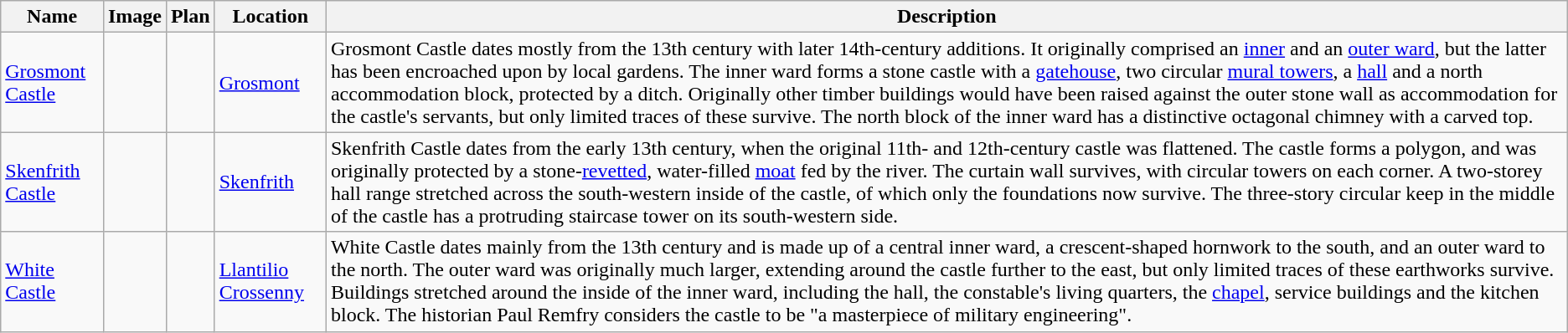<table class="wikitable">
<tr>
<th>Name</th>
<th>Image</th>
<th>Plan</th>
<th>Location</th>
<th>Description</th>
</tr>
<tr>
<td><a href='#'>Grosmont Castle</a></td>
<td></td>
<td></td>
<td><a href='#'>Grosmont</a><br></td>
<td>Grosmont Castle dates mostly from the 13th century with later 14th-century additions. It originally comprised an <a href='#'>inner</a> and an <a href='#'>outer ward</a>, but the latter has been encroached upon by local gardens. The inner ward forms a stone castle with a <a href='#'>gatehouse</a>, two circular <a href='#'>mural towers</a>, a <a href='#'>hall</a> and a north accommodation block, protected by a ditch. Originally other timber buildings would have been raised against the outer stone wall as accommodation for the castle's servants, but only limited traces of these survive. The north block of the inner ward has a distinctive octagonal chimney with a carved top.</td>
</tr>
<tr>
<td><a href='#'>Skenfrith Castle</a></td>
<td></td>
<td></td>
<td><a href='#'>Skenfrith</a><br></td>
<td>Skenfrith Castle dates from the early 13th century, when the original 11th- and 12th-century castle was flattened. The castle forms a polygon, and was originally protected by a stone-<a href='#'>revetted</a>, water-filled <a href='#'>moat</a> fed by the river. The curtain wall survives, with circular towers on each corner. A two-storey hall range stretched across the south-western inside of the castle, of which only the foundations now survive. The three-story circular keep in the middle of the castle has a protruding staircase tower on its south-western side.</td>
</tr>
<tr>
<td><a href='#'>White Castle</a></td>
<td></td>
<td></td>
<td><a href='#'>Llantilio Crossenny</a><br></td>
<td>White Castle dates mainly from the 13th century and is made up of a central inner ward, a crescent-shaped hornwork to the south, and an outer ward to the north. The outer ward was originally much larger, extending around the castle further to the east, but only limited traces of these earthworks survive. Buildings stretched around the inside of the inner ward, including the hall, the constable's living quarters, the <a href='#'>chapel</a>, service buildings and the kitchen block. The historian Paul Remfry considers the castle to be "a masterpiece of military engineering".</td>
</tr>
</table>
